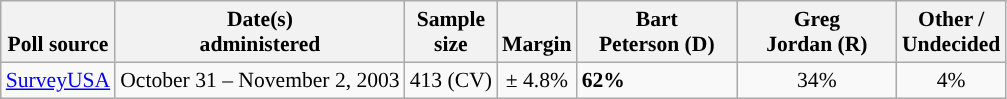<table class="wikitable" style="font-size:90%">
<tr valign=bottom>
<th>Poll source</th>
<th>Date(s)<br>administered</th>
<th>Sample<br>size</th>
<th>Margin<br></th>
<th style="width:100px;">Bart<br>Peterson (D)</th>
<th style="width:100px;">Greg<br>Jordan (R)</th>
<th>Other /<br>Undecided</th>
</tr>
<tr>
<td><a href='#'>SurveyUSA</a></td>
<td align=center>October 31 – November 2, 2003</td>
<td align=center>413 (CV)</td>
<td align=center>± 4.8%</td>
<td><strong>62%</strong></td>
<td align=center>34%</td>
<td align=center>4%</td>
</tr>
</table>
